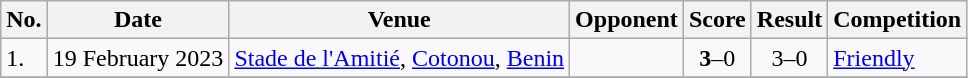<table class="wikitable">
<tr>
<th>No.</th>
<th>Date</th>
<th>Venue</th>
<th>Opponent</th>
<th>Score</th>
<th>Result</th>
<th>Competition</th>
</tr>
<tr>
<td>1.</td>
<td>19 February 2023</td>
<td><a href='#'>Stade de l'Amitié</a>, <a href='#'>Cotonou</a>, <a href='#'>Benin</a></td>
<td></td>
<td align=center><strong>3</strong>–0</td>
<td align=center>3–0</td>
<td><a href='#'>Friendly</a></td>
</tr>
<tr>
</tr>
</table>
